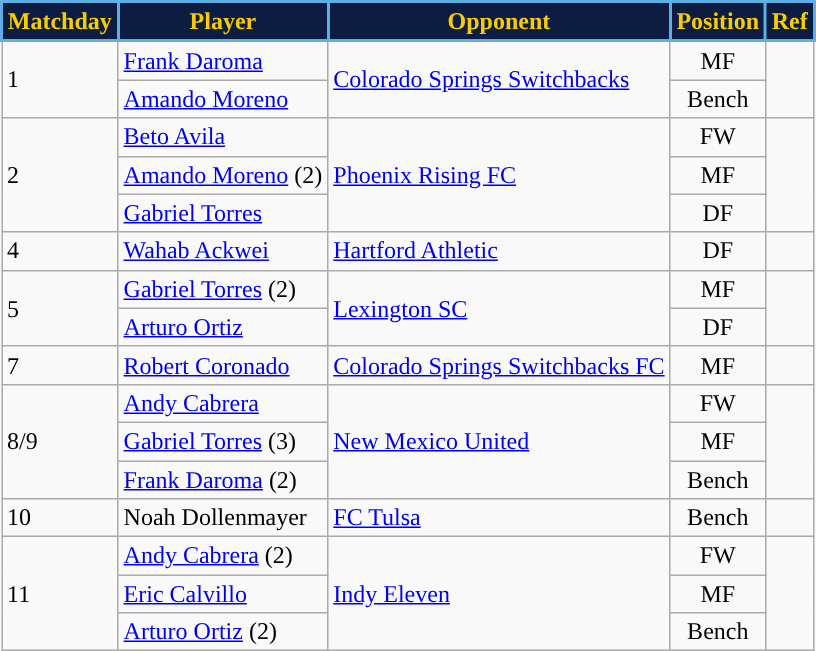<table class=wikitable>
<tr>
<th style="background:#0D1D41; color:#F8CC00; border:2px solid #5FAFE4;">Matchday</th>
<th style="background:#0D1D41; color:#F8CC00; border:2px solid #5FAFE4;">Player</th>
<th style="background:#0D1D41; color:#F8CC00; border:2px solid #5FAFE4;">Opponent</th>
<th style="background:#0D1D41; color:#F8CC00; border:2px solid #5FAFE4;">Position</th>
<th style="background:#0D1D41; color:#F8CC00; border:2px solid #5FAFE4;">Ref</th>
</tr>
<tr>
<td rowspan=2>1</td>
<td> <a href='#'>Frank Daroma</a></td>
<td rowspan=2><a href='#'>Colorado Springs Switchbacks</a></td>
<td align=center>MF</td>
<td rowspan=2 style="text-align:center"></td>
</tr>
<tr>
<td> <a href='#'>Amando Moreno</a></td>
<td align=center>Bench</td>
</tr>
<tr>
<td rowspan=3>2</td>
<td> <a href='#'>Beto Avila</a></td>
<td rowspan=3><a href='#'>Phoenix Rising FC</a></td>
<td align=center>FW</td>
<td rowspan=3 style="text-align:center"></td>
</tr>
<tr>
<td> <a href='#'>Amando Moreno</a> (2)</td>
<td align=center>MF</td>
</tr>
<tr>
<td> <a href='#'>Gabriel Torres</a></td>
<td align=center>DF</td>
</tr>
<tr>
<td>4</td>
<td> <a href='#'>Wahab Ackwei</a></td>
<td><a href='#'>Hartford Athletic</a></td>
<td align=center>DF</td>
<td style="text-align:center"></td>
</tr>
<tr>
<td rowspan=2>5</td>
<td> <a href='#'>Gabriel Torres</a> (2)</td>
<td rowspan=2><a href='#'>Lexington SC</a></td>
<td align=center>MF</td>
<td rowspan=2 style="text-align:center"></td>
</tr>
<tr>
<td> <a href='#'>Arturo Ortiz</a></td>
<td align=center>DF</td>
</tr>
<tr>
<td>7</td>
<td> <a href='#'>Robert Coronado</a></td>
<td><a href='#'>Colorado Springs Switchbacks FC</a></td>
<td align=center>MF</td>
<td style="text-align:center"></td>
</tr>
<tr>
<td rowspan=3>8/9</td>
<td> <a href='#'>Andy Cabrera</a></td>
<td rowspan=3><a href='#'>New Mexico United</a></td>
<td align=center>FW</td>
<td rowspan=3 style="text-align:center"></td>
</tr>
<tr>
<td> <a href='#'>Gabriel Torres</a> (3)</td>
<td align=center>MF</td>
</tr>
<tr>
<td> <a href='#'>Frank Daroma</a> (2)</td>
<td align=center>Bench</td>
</tr>
<tr>
<td>10</td>
<td> Noah Dollenmayer</td>
<td><a href='#'>FC Tulsa</a></td>
<td align=center>Bench</td>
<td style="text-align:center"></td>
</tr>
<tr>
<td rowspan=3>11</td>
<td> <a href='#'>Andy Cabrera</a> (2)</td>
<td rowspan=3><a href='#'>Indy Eleven</a></td>
<td align=center>FW</td>
<td rowspan=3 style="text-align:center"></td>
</tr>
<tr>
<td> <a href='#'>Eric Calvillo</a></td>
<td align=center>MF</td>
</tr>
<tr>
<td> <a href='#'>Arturo Ortiz</a> (2)</td>
<td align=center>Bench</td>
</tr>
</table>
